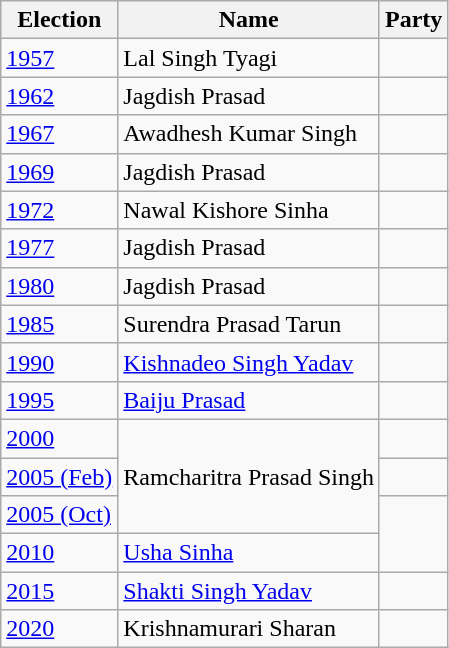<table class="wikitable sortable">
<tr>
<th>Election</th>
<th>Name</th>
<th colspan="2">Party</th>
</tr>
<tr>
<td><a href='#'>1957</a></td>
<td>Lal Singh Tyagi</td>
<td></td>
</tr>
<tr>
<td><a href='#'>1962</a></td>
<td>Jagdish Prasad</td>
<td></td>
</tr>
<tr>
<td><a href='#'>1967</a></td>
<td>Awadhesh Kumar Singh</td>
<td></td>
</tr>
<tr>
<td><a href='#'>1969</a></td>
<td>Jagdish Prasad</td>
<td></td>
</tr>
<tr>
<td><a href='#'>1972</a></td>
<td>Nawal Kishore Sinha</td>
<td></td>
</tr>
<tr>
<td><a href='#'>1977</a></td>
<td>Jagdish Prasad</td>
<td></td>
</tr>
<tr>
<td><a href='#'>1980</a></td>
<td>Jagdish Prasad</td>
<td></td>
</tr>
<tr>
<td><a href='#'>1985</a></td>
<td>Surendra Prasad Tarun</td>
<td></td>
</tr>
<tr>
<td><a href='#'>1990</a></td>
<td><a href='#'>Kishnadeo Singh Yadav</a></td>
<td></td>
</tr>
<tr>
<td><a href='#'>1995</a></td>
<td><a href='#'>Baiju Prasad</a></td>
<td></td>
</tr>
<tr>
<td><a href='#'>2000</a></td>
<td rowspan="3">Ramcharitra Prasad Singh</td>
<td></td>
</tr>
<tr>
<td><a href='#'>2005 (Feb)</a></td>
<td></td>
</tr>
<tr>
<td><a href='#'>2005 (Oct)</a></td>
</tr>
<tr>
<td><a href='#'>2010</a></td>
<td><a href='#'>Usha Sinha</a></td>
</tr>
<tr>
<td><a href='#'>2015</a></td>
<td><a href='#'>Shakti Singh Yadav</a></td>
<td></td>
</tr>
<tr>
<td><a href='#'>2020</a></td>
<td>Krishnamurari Sharan</td>
<td></td>
</tr>
</table>
